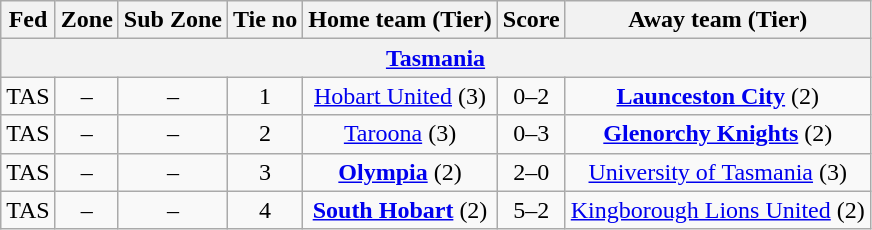<table class="wikitable" style="text-align:center">
<tr>
<th>Fed</th>
<th>Zone</th>
<th>Sub Zone</th>
<th>Tie no</th>
<th>Home team (Tier)</th>
<th>Score</th>
<th>Away team (Tier)</th>
</tr>
<tr>
<th colspan=7><a href='#'>Tasmania</a></th>
</tr>
<tr>
<td>TAS</td>
<td>–</td>
<td>–</td>
<td>1</td>
<td><a href='#'>Hobart United</a> (3)</td>
<td>0–2</td>
<td><strong><a href='#'>Launceston City</a></strong> (2)</td>
</tr>
<tr>
<td>TAS</td>
<td>–</td>
<td>–</td>
<td>2</td>
<td><a href='#'>Taroona</a> (3)</td>
<td>0–3</td>
<td><strong><a href='#'>Glenorchy Knights</a></strong> (2)</td>
</tr>
<tr>
<td>TAS</td>
<td>–</td>
<td>–</td>
<td>3</td>
<td><strong><a href='#'>Olympia</a></strong> (2)</td>
<td>2–0</td>
<td><a href='#'>University of Tasmania</a> (3)</td>
</tr>
<tr>
<td>TAS</td>
<td>–</td>
<td>–</td>
<td>4</td>
<td><strong><a href='#'>South Hobart</a></strong> (2)</td>
<td>5–2</td>
<td><a href='#'>Kingborough Lions United</a> (2)</td>
</tr>
</table>
